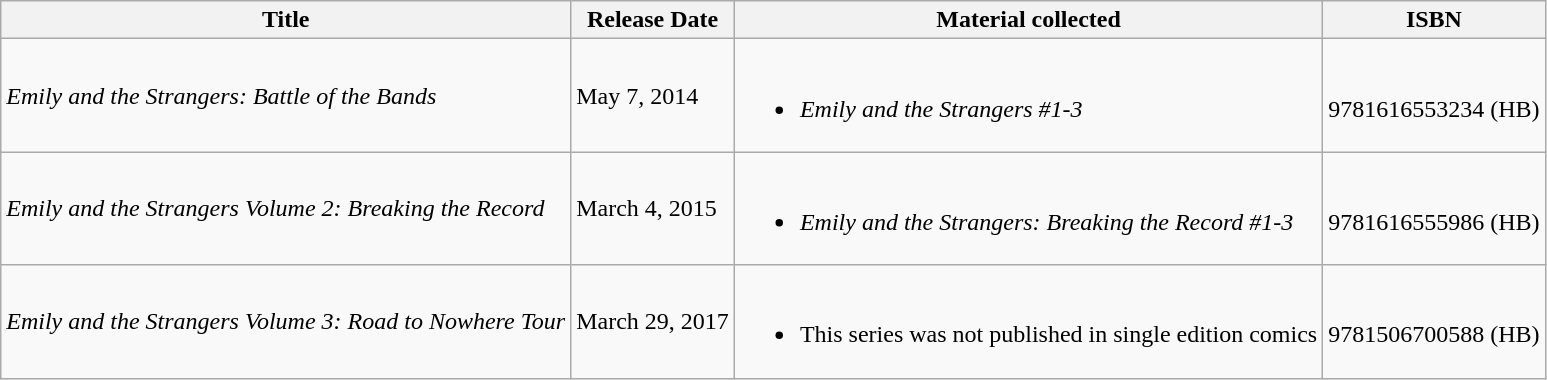<table class="wikitable">
<tr>
<th>Title</th>
<th>Release Date</th>
<th>Material collected</th>
<th>ISBN</th>
</tr>
<tr>
<td><em>Emily and the Strangers: Battle of the Bands</em></td>
<td>May 7, 2014</td>
<td><br><ul><li><em>Emily and the Strangers #1-3</em></li></ul></td>
<td><br>9781616553234 (HB)</td>
</tr>
<tr>
<td><em>Emily and the Strangers Volume 2: Breaking the Record</em></td>
<td>March 4, 2015</td>
<td><br><ul><li><em>Emily and the Strangers: Breaking the Record #1-3</em></li></ul></td>
<td><br>9781616555986 (HB)</td>
</tr>
<tr>
<td><em>Emily and the Strangers Volume 3: Road to Nowhere Tour</em></td>
<td>March 29, 2017</td>
<td><br><ul><li>This series was not published in single edition comics</li></ul></td>
<td><br>9781506700588 (HB)</td>
</tr>
</table>
